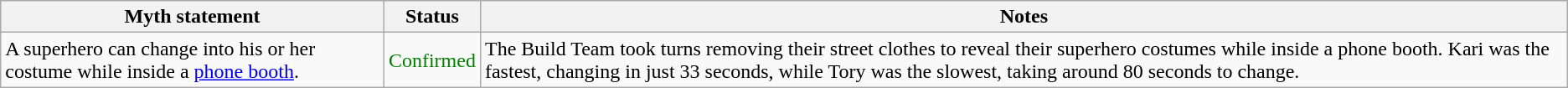<table class="wikitable plainrowheaders">
<tr>
<th>Myth statement</th>
<th>Status</th>
<th>Notes</th>
</tr>
<tr>
<td>A superhero can change into his or her costume while inside a <a href='#'>phone booth</a>.</td>
<td style="color:Green">Confirmed</td>
<td>The Build Team took turns removing their street clothes to reveal their superhero costumes while inside a phone booth. Kari was the fastest, changing in just 33 seconds, while Tory was the slowest, taking around 80 seconds to change.</td>
</tr>
</table>
